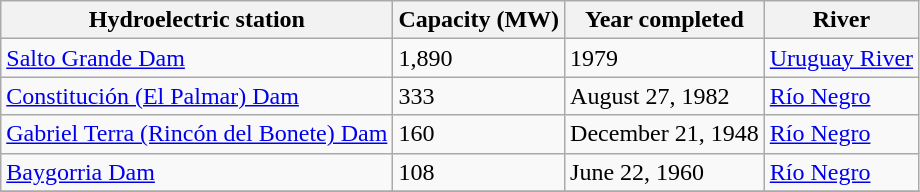<table class="wikitable sortable">
<tr>
<th>Hydroelectric station</th>
<th>Capacity (MW)</th>
<th>Year completed</th>
<th>River</th>
</tr>
<tr>
<td><a href='#'>Salto Grande Dam</a></td>
<td>1,890</td>
<td>1979</td>
<td><a href='#'>Uruguay River</a></td>
</tr>
<tr>
<td><a href='#'>Constitución (El Palmar) Dam</a></td>
<td>333</td>
<td>August 27, 1982</td>
<td><a href='#'>Río Negro</a></td>
</tr>
<tr>
<td><a href='#'>Gabriel Terra (Rincón del Bonete) Dam</a></td>
<td>160</td>
<td>December 21, 1948</td>
<td><a href='#'>Río Negro</a></td>
</tr>
<tr>
<td><a href='#'>Baygorria Dam</a></td>
<td>108</td>
<td>June 22, 1960</td>
<td><a href='#'>Río Negro</a></td>
</tr>
<tr>
</tr>
</table>
